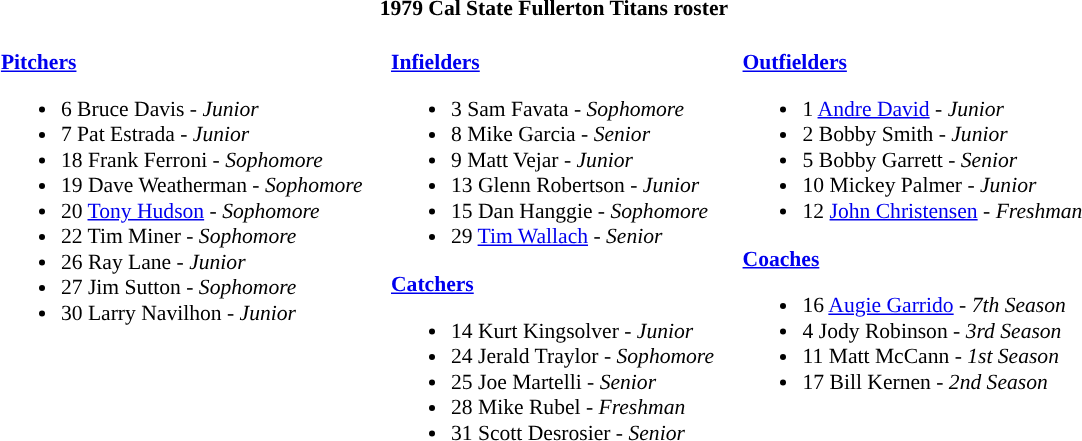<table class="toccolours" style="border-collapse:collapse; font-size:90%;">
<tr>
<th colspan="7">1979 Cal State Fullerton Titans roster</th>
</tr>
<tr>
<td width="03"> </td>
<td valign="top"><br><strong><a href='#'>Pitchers</a></strong><ul><li>6 Bruce Davis - <em>Junior</em></li><li>7 Pat Estrada - <em>Junior</em></li><li>18 Frank Ferroni - <em>Sophomore</em></li><li>19 Dave Weatherman - <em>Sophomore</em></li><li>20 <a href='#'>Tony Hudson</a> - <em>Sophomore</em></li><li>22 Tim Miner - <em>Sophomore</em></li><li>26 Ray Lane - <em>Junior</em></li><li>27 Jim Sutton - <em>Sophomore</em></li><li>30 Larry Navilhon - <em>Junior</em></li></ul></td>
<td width="15"> </td>
<td valign="top"><br><strong><a href='#'>Infielders</a></strong><ul><li>3 Sam Favata - <em>Sophomore</em></li><li>8 Mike Garcia - <em>Senior</em></li><li>9 Matt Vejar - <em>Junior</em></li><li>13 Glenn Robertson - <em>Junior</em></li><li>15 Dan Hanggie - <em>Sophomore</em></li><li>29 <a href='#'>Tim Wallach</a> - <em>Senior</em></li></ul><strong><a href='#'>Catchers</a></strong><ul><li>14 Kurt Kingsolver - <em>Junior</em></li><li>24 Jerald Traylor - <em>Sophomore</em></li><li>25 Joe Martelli - <em>Senior</em></li><li>28 Mike Rubel - <em>Freshman</em></li><li>31 Scott Desrosier - <em>Senior</em></li></ul></td>
<td width="15"> </td>
<td valign="top"><br><strong><a href='#'>Outfielders</a></strong><ul><li>1 <a href='#'>Andre David</a> - <em>Junior</em></li><li>2 Bobby Smith - <em>Junior</em></li><li>5 Bobby Garrett - <em>Senior</em></li><li>10 Mickey Palmer - <em>Junior</em></li><li>12 <a href='#'>John Christensen</a> - <em>Freshman</em></li></ul><strong><a href='#'>Coaches</a></strong><ul><li>16 <a href='#'>Augie Garrido</a> - <em>7th Season</em></li><li>4 Jody Robinson - <em>3rd Season</em></li><li>11 Matt McCann - <em>1st Season</em></li><li>17 Bill Kernen - <em>2nd Season</em></li></ul></td>
<td width="20"> </td>
</tr>
</table>
